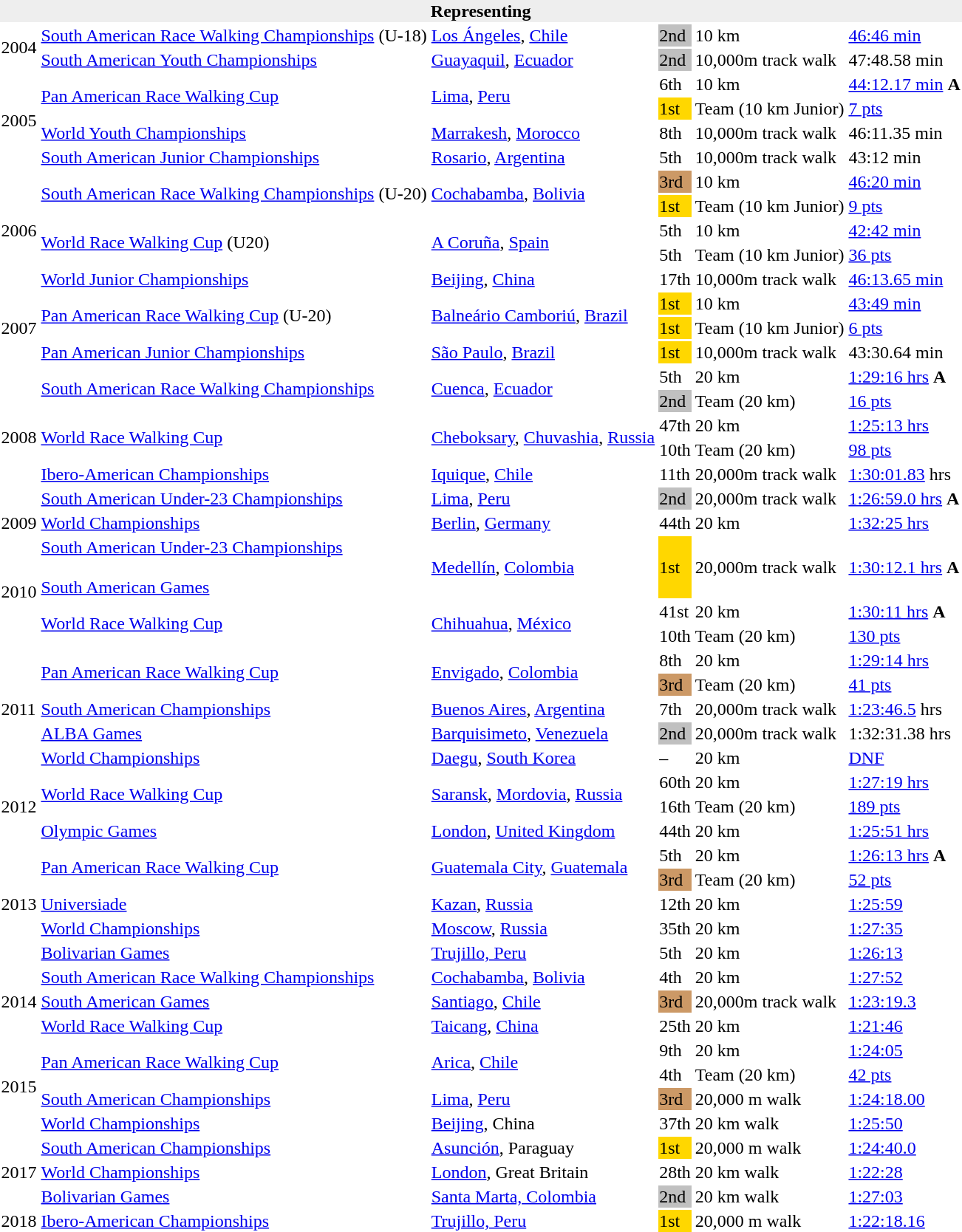<table>
<tr>
<th bgcolor="#eeeeee" colspan="6">Representing </th>
</tr>
<tr>
<td rowspan=2>2004</td>
<td><a href='#'>South American Race Walking Championships</a> (U-18)</td>
<td><a href='#'>Los Ángeles</a>, <a href='#'>Chile</a></td>
<td bgcolor=silver>2nd</td>
<td>10 km</td>
<td><a href='#'>46:46 min</a></td>
</tr>
<tr>
<td><a href='#'>South American Youth Championships</a></td>
<td><a href='#'>Guayaquil</a>, <a href='#'>Ecuador</a></td>
<td bgcolor=silver>2nd</td>
<td>10,000m track walk</td>
<td>47:48.58 min</td>
</tr>
<tr>
<td rowspan=4>2005</td>
<td rowspan=2><a href='#'>Pan American Race Walking Cup</a></td>
<td rowspan=2><a href='#'>Lima</a>, <a href='#'>Peru</a></td>
<td>6th</td>
<td>10 km</td>
<td><a href='#'>44:12.17 min</a> <strong>A</strong></td>
</tr>
<tr>
<td bgcolor=gold>1st</td>
<td>Team (10 km Junior)</td>
<td><a href='#'>7 pts</a></td>
</tr>
<tr>
<td><a href='#'>World Youth Championships</a></td>
<td><a href='#'>Marrakesh</a>, <a href='#'>Morocco</a></td>
<td>8th</td>
<td>10,000m track walk</td>
<td>46:11.35 min</td>
</tr>
<tr>
<td><a href='#'>South American Junior Championships</a></td>
<td><a href='#'>Rosario</a>, <a href='#'>Argentina</a></td>
<td>5th</td>
<td>10,000m track walk</td>
<td>43:12 min</td>
</tr>
<tr>
<td rowspan=5>2006</td>
<td rowspan=2><a href='#'>South American Race Walking Championships</a> (U-20)</td>
<td rowspan=2><a href='#'>Cochabamba</a>, <a href='#'>Bolivia</a></td>
<td bgcolor=cc9966>3rd</td>
<td>10 km</td>
<td><a href='#'>46:20 min</a></td>
</tr>
<tr>
<td bgcolor=gold>1st</td>
<td>Team (10 km Junior)</td>
<td><a href='#'>9 pts</a></td>
</tr>
<tr>
<td rowspan=2><a href='#'>World Race Walking Cup</a> (U20)</td>
<td rowspan=2><a href='#'>A Coruña</a>, <a href='#'>Spain</a></td>
<td>5th</td>
<td>10 km</td>
<td><a href='#'>42:42 min</a></td>
</tr>
<tr>
<td>5th</td>
<td>Team (10 km Junior)</td>
<td><a href='#'>36 pts</a></td>
</tr>
<tr>
<td><a href='#'>World Junior Championships</a></td>
<td><a href='#'>Beijing</a>, <a href='#'>China</a></td>
<td>17th</td>
<td>10,000m track walk</td>
<td><a href='#'>46:13.65 min</a></td>
</tr>
<tr>
<td rowspan=3>2007</td>
<td rowspan=2><a href='#'>Pan American Race Walking Cup</a> (U-20)</td>
<td rowspan=2><a href='#'>Balneário Camboriú</a>, <a href='#'>Brazil</a></td>
<td bgcolor=gold>1st</td>
<td>10 km</td>
<td><a href='#'>43:49 min</a></td>
</tr>
<tr>
<td bgcolor=gold>1st</td>
<td>Team (10 km Junior)</td>
<td><a href='#'>6 pts</a></td>
</tr>
<tr>
<td><a href='#'>Pan American Junior Championships</a></td>
<td><a href='#'>São Paulo</a>, <a href='#'>Brazil</a></td>
<td bgcolor=gold>1st</td>
<td>10,000m track walk</td>
<td>43:30.64 min</td>
</tr>
<tr>
<td rowspan=6>2008</td>
<td rowspan=2><a href='#'>South American Race Walking Championships</a></td>
<td rowspan=2><a href='#'>Cuenca</a>, <a href='#'>Ecuador</a></td>
<td>5th</td>
<td>20 km</td>
<td><a href='#'>1:29:16 hrs</a> <strong>A</strong></td>
</tr>
<tr>
<td bgcolor=silver>2nd</td>
<td>Team (20 km)</td>
<td><a href='#'>16 pts</a></td>
</tr>
<tr>
<td rowspan=2><a href='#'>World Race Walking Cup</a></td>
<td rowspan=2><a href='#'>Cheboksary</a>, <a href='#'>Chuvashia</a>, <a href='#'>Russia</a></td>
<td>47th</td>
<td>20 km</td>
<td><a href='#'>1:25:13 hrs</a></td>
</tr>
<tr>
<td>10th</td>
<td>Team (20 km)</td>
<td><a href='#'>98 pts</a></td>
</tr>
<tr>
<td><a href='#'>Ibero-American Championships</a></td>
<td><a href='#'>Iquique</a>, <a href='#'>Chile</a></td>
<td>11th</td>
<td>20,000m track walk</td>
<td><a href='#'>1:30:01.83</a> hrs</td>
</tr>
<tr>
<td><a href='#'>South American Under-23 Championships</a></td>
<td><a href='#'>Lima</a>, <a href='#'>Peru</a></td>
<td bgcolor=silver>2nd</td>
<td>20,000m track walk</td>
<td><a href='#'>1:26:59.0 hrs</a> <strong>A</strong></td>
</tr>
<tr>
<td>2009</td>
<td><a href='#'>World Championships</a></td>
<td><a href='#'>Berlin</a>, <a href='#'>Germany</a></td>
<td>44th</td>
<td>20 km</td>
<td><a href='#'>1:32:25 hrs</a></td>
</tr>
<tr>
<td rowspan=3>2010</td>
<td><a href='#'>South American Under-23 Championships</a><br><br><a href='#'>South American Games</a></td>
<td><a href='#'>Medellín</a>, <a href='#'>Colombia</a></td>
<td bgcolor=gold>1st</td>
<td>20,000m track walk</td>
<td><a href='#'>1:30:12.1 hrs</a> <strong>A</strong></td>
</tr>
<tr>
<td rowspan=2><a href='#'>World Race Walking Cup</a></td>
<td rowspan=2><a href='#'>Chihuahua</a>, <a href='#'>México</a></td>
<td>41st</td>
<td>20 km</td>
<td><a href='#'>1:30:11 hrs</a> <strong>A</strong></td>
</tr>
<tr>
<td>10th</td>
<td>Team (20 km)</td>
<td><a href='#'>130 pts</a></td>
</tr>
<tr>
<td rowspan=5>2011</td>
<td rowspan=2><a href='#'>Pan American Race Walking Cup</a></td>
<td rowspan=2><a href='#'>Envigado</a>, <a href='#'>Colombia</a></td>
<td>8th</td>
<td>20 km</td>
<td><a href='#'>1:29:14 hrs</a></td>
</tr>
<tr>
<td bgcolor="cc9966">3rd</td>
<td>Team (20 km)</td>
<td><a href='#'>41 pts</a></td>
</tr>
<tr>
<td><a href='#'>South American Championships</a></td>
<td><a href='#'>Buenos Aires</a>, <a href='#'>Argentina</a></td>
<td>7th</td>
<td>20,000m track walk</td>
<td><a href='#'>1:23:46.5</a> hrs</td>
</tr>
<tr>
<td><a href='#'>ALBA Games</a></td>
<td><a href='#'>Barquisimeto</a>, <a href='#'>Venezuela</a></td>
<td bgcolor=silver>2nd</td>
<td>20,000m track walk</td>
<td>1:32:31.38 hrs</td>
</tr>
<tr>
<td><a href='#'>World Championships</a></td>
<td><a href='#'>Daegu</a>, <a href='#'>South Korea</a></td>
<td>–</td>
<td>20 km</td>
<td><a href='#'>DNF</a></td>
</tr>
<tr>
<td rowspan=3>2012</td>
<td rowspan=2><a href='#'>World Race Walking Cup</a></td>
<td rowspan=2><a href='#'>Saransk</a>, <a href='#'>Mordovia</a>, <a href='#'>Russia</a></td>
<td>60th</td>
<td>20 km</td>
<td><a href='#'>1:27:19 hrs</a></td>
</tr>
<tr>
<td>16th</td>
<td>Team (20 km)</td>
<td><a href='#'>189 pts</a></td>
</tr>
<tr>
<td><a href='#'>Olympic Games</a></td>
<td><a href='#'>London</a>, <a href='#'>United Kingdom</a></td>
<td>44th</td>
<td>20 km</td>
<td><a href='#'>1:25:51 hrs</a></td>
</tr>
<tr>
<td rowspan=5>2013</td>
<td rowspan=2><a href='#'>Pan American Race Walking Cup</a></td>
<td rowspan=2><a href='#'>Guatemala City</a>, <a href='#'>Guatemala</a></td>
<td>5th</td>
<td>20 km</td>
<td><a href='#'>1:26:13 hrs</a> <strong>A</strong></td>
</tr>
<tr>
<td bgcolor="cc9966">3rd</td>
<td>Team (20 km)</td>
<td><a href='#'>52 pts</a></td>
</tr>
<tr>
<td><a href='#'>Universiade</a></td>
<td><a href='#'>Kazan</a>, <a href='#'>Russia</a></td>
<td>12th</td>
<td>20 km</td>
<td><a href='#'>1:25:59</a></td>
</tr>
<tr>
<td><a href='#'>World Championships</a></td>
<td><a href='#'>Moscow</a>, <a href='#'>Russia</a></td>
<td>35th</td>
<td>20 km</td>
<td><a href='#'>1:27:35</a></td>
</tr>
<tr>
<td><a href='#'>Bolivarian Games</a></td>
<td><a href='#'>Trujillo, Peru</a></td>
<td>5th</td>
<td>20 km</td>
<td><a href='#'>1:26:13</a></td>
</tr>
<tr>
<td rowspan=3>2014</td>
<td><a href='#'>South American Race Walking Championships</a></td>
<td><a href='#'>Cochabamba</a>, <a href='#'>Bolivia</a></td>
<td>4th</td>
<td>20 km</td>
<td><a href='#'>1:27:52</a></td>
</tr>
<tr>
<td><a href='#'>South American Games</a></td>
<td><a href='#'>Santiago</a>, <a href='#'>Chile</a></td>
<td bgcolor="cc9966">3rd</td>
<td>20,000m track walk</td>
<td><a href='#'>1:23:19.3</a></td>
</tr>
<tr>
<td><a href='#'>World Race Walking Cup</a></td>
<td><a href='#'>Taicang</a>, <a href='#'>China</a></td>
<td>25th</td>
<td>20 km</td>
<td><a href='#'>1:21:46</a></td>
</tr>
<tr>
<td rowspan=4>2015</td>
<td rowspan=2><a href='#'>Pan American Race Walking Cup</a></td>
<td rowspan=2><a href='#'>Arica</a>, <a href='#'>Chile</a></td>
<td>9th</td>
<td>20 km</td>
<td><a href='#'>1:24:05</a></td>
</tr>
<tr>
<td>4th</td>
<td>Team (20 km)</td>
<td><a href='#'>42 pts</a></td>
</tr>
<tr>
<td><a href='#'>South American Championships</a></td>
<td><a href='#'>Lima</a>, <a href='#'>Peru</a></td>
<td bgcolor="cc9966">3rd</td>
<td>20,000 m walk</td>
<td><a href='#'>1:24:18.00</a></td>
</tr>
<tr>
<td><a href='#'>World Championships</a></td>
<td><a href='#'>Beijing</a>, China</td>
<td>37th</td>
<td>20 km walk</td>
<td><a href='#'>1:25:50</a></td>
</tr>
<tr>
<td rowspan=3>2017</td>
<td><a href='#'>South American Championships</a></td>
<td><a href='#'>Asunción</a>, Paraguay</td>
<td bgcolor=gold>1st</td>
<td>20,000 m walk</td>
<td><a href='#'>1:24:40.0</a></td>
</tr>
<tr>
<td><a href='#'>World Championships</a></td>
<td><a href='#'>London</a>, Great Britain</td>
<td>28th</td>
<td>20 km walk</td>
<td><a href='#'>1:22:28</a></td>
</tr>
<tr>
<td><a href='#'>Bolivarian Games</a></td>
<td><a href='#'>Santa Marta, Colombia</a></td>
<td bgcolor=silver>2nd</td>
<td>20 km walk</td>
<td><a href='#'>1:27:03</a></td>
</tr>
<tr>
<td>2018</td>
<td><a href='#'>Ibero-American Championships</a></td>
<td><a href='#'>Trujillo, Peru</a></td>
<td bgcolor=gold>1st</td>
<td>20,000 m walk</td>
<td><a href='#'>1:22:18.16</a></td>
</tr>
</table>
